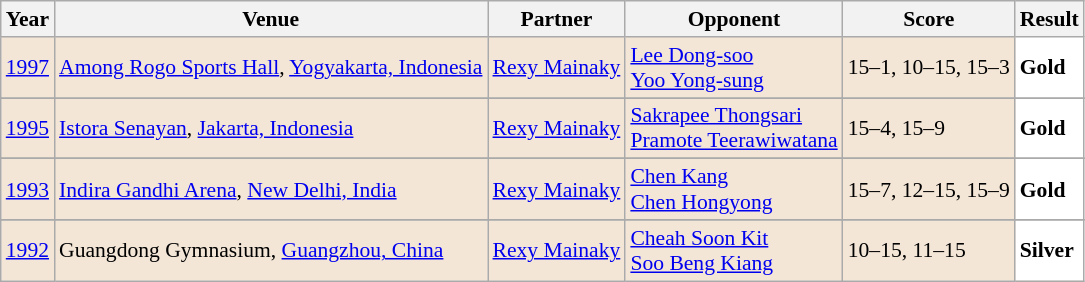<table class="sortable wikitable" style="font-size: 90%;">
<tr>
<th>Year</th>
<th>Venue</th>
<th>Partner</th>
<th>Opponent</th>
<th>Score</th>
<th>Result</th>
</tr>
<tr style="background:#F3E6D7">
<td align="center"><a href='#'>1997</a></td>
<td align="left"><a href='#'>Among Rogo Sports Hall</a>, <a href='#'>Yogyakarta, Indonesia</a></td>
<td align="left"> <a href='#'>Rexy Mainaky</a></td>
<td align="left"> <a href='#'>Lee Dong-soo</a> <br>  <a href='#'>Yoo Yong-sung</a></td>
<td align="left">15–1, 10–15, 15–3</td>
<td style="text-align:left; background:white"> <strong>Gold</strong></td>
</tr>
<tr>
</tr>
<tr style="background:#F3E6D7">
<td align="center"><a href='#'>1995</a></td>
<td align="left"><a href='#'>Istora Senayan</a>, <a href='#'>Jakarta, Indonesia</a></td>
<td align="left"> <a href='#'>Rexy Mainaky</a></td>
<td align="left"> <a href='#'>Sakrapee Thongsari</a> <br>  <a href='#'>Pramote Teerawiwatana</a></td>
<td align="left">15–4, 15–9</td>
<td style="text-align:left; background:white"> <strong>Gold</strong></td>
</tr>
<tr>
</tr>
<tr style="background:#F3E6D7">
<td align="center"><a href='#'>1993</a></td>
<td align="left"><a href='#'>Indira Gandhi Arena</a>, <a href='#'>New Delhi, India</a></td>
<td align="left"> <a href='#'>Rexy Mainaky</a></td>
<td align="left"> <a href='#'>Chen Kang</a> <br>  <a href='#'>Chen Hongyong</a></td>
<td align="left">15–7, 12–15, 15–9</td>
<td style="text-align:left; background:white"> <strong>Gold</strong></td>
</tr>
<tr>
</tr>
<tr style="background:#F3E6D7">
<td align="center"><a href='#'>1992</a></td>
<td align="left">Guangdong Gymnasium, <a href='#'>Guangzhou, China</a></td>
<td align="left"> <a href='#'>Rexy Mainaky</a></td>
<td align="left"> <a href='#'>Cheah Soon Kit</a> <br>  <a href='#'>Soo Beng Kiang</a></td>
<td align="left">10–15, 11–15</td>
<td style="text-align:left; background:white"> <strong>Silver</strong></td>
</tr>
</table>
